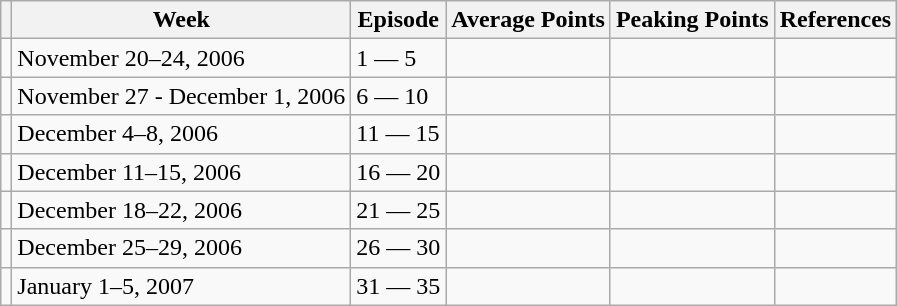<table class="wikitable">
<tr>
<th></th>
<th>Week</th>
<th>Episode</th>
<th>Average Points</th>
<th>Peaking Points</th>
<th>References</th>
</tr>
<tr>
<td></td>
<td>November 20–24, 2006</td>
<td>1 — 5</td>
<td></td>
<td></td>
<td></td>
</tr>
<tr>
<td></td>
<td>November 27 - December 1, 2006</td>
<td>6 — 10</td>
<td></td>
<td></td>
<td></td>
</tr>
<tr>
<td></td>
<td>December 4–8, 2006</td>
<td>11 — 15</td>
<td></td>
<td></td>
<td></td>
</tr>
<tr>
<td></td>
<td>December 11–15, 2006</td>
<td>16 — 20</td>
<td></td>
<td></td>
<td></td>
</tr>
<tr>
<td></td>
<td>December 18–22, 2006</td>
<td>21 — 25</td>
<td></td>
<td></td>
<td></td>
</tr>
<tr>
<td></td>
<td>December 25–29, 2006</td>
<td>26 — 30</td>
<td></td>
<td></td>
<td></td>
</tr>
<tr>
<td></td>
<td>January 1–5, 2007</td>
<td>31 — 35</td>
<td></td>
<td></td>
<td></td>
</tr>
</table>
